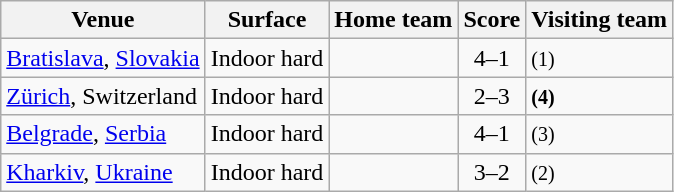<table class=wikitable style="border:1px solid #AAAAAA;">
<tr>
<th>Venue</th>
<th>Surface</th>
<th>Home team</th>
<th>Score</th>
<th>Visiting team</th>
</tr>
<tr>
<td><a href='#'>Bratislava</a>, <a href='#'>Slovakia</a></td>
<td>Indoor hard</td>
<td><strong></strong></td>
<td align=center>4–1</td>
<td> <small>(1)</small></td>
</tr>
<tr>
<td><a href='#'>Zürich</a>, Switzerland</td>
<td>Indoor hard</td>
<td></td>
<td align=center>2–3</td>
<td><strong> <small>(4)</small></strong></td>
</tr>
<tr>
<td><a href='#'>Belgrade</a>, <a href='#'>Serbia</a></td>
<td>Indoor hard</td>
<td><strong></strong></td>
<td align=center>4–1</td>
<td> <small>(3)</small></td>
</tr>
<tr>
<td><a href='#'>Kharkiv</a>, <a href='#'>Ukraine</a></td>
<td>Indoor hard</td>
<td><strong></strong></td>
<td align=center>3–2</td>
<td> <small>(2)</small></td>
</tr>
</table>
